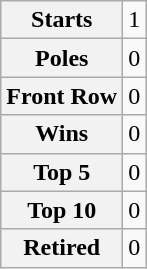<table class="wikitable" style="text-align:center">
<tr>
<th>Starts</th>
<td>1</td>
</tr>
<tr>
<th>Poles</th>
<td>0</td>
</tr>
<tr>
<th>Front Row</th>
<td>0</td>
</tr>
<tr>
<th>Wins</th>
<td>0</td>
</tr>
<tr>
<th>Top 5</th>
<td>0</td>
</tr>
<tr>
<th>Top 10</th>
<td>0</td>
</tr>
<tr>
<th>Retired</th>
<td>0</td>
</tr>
</table>
